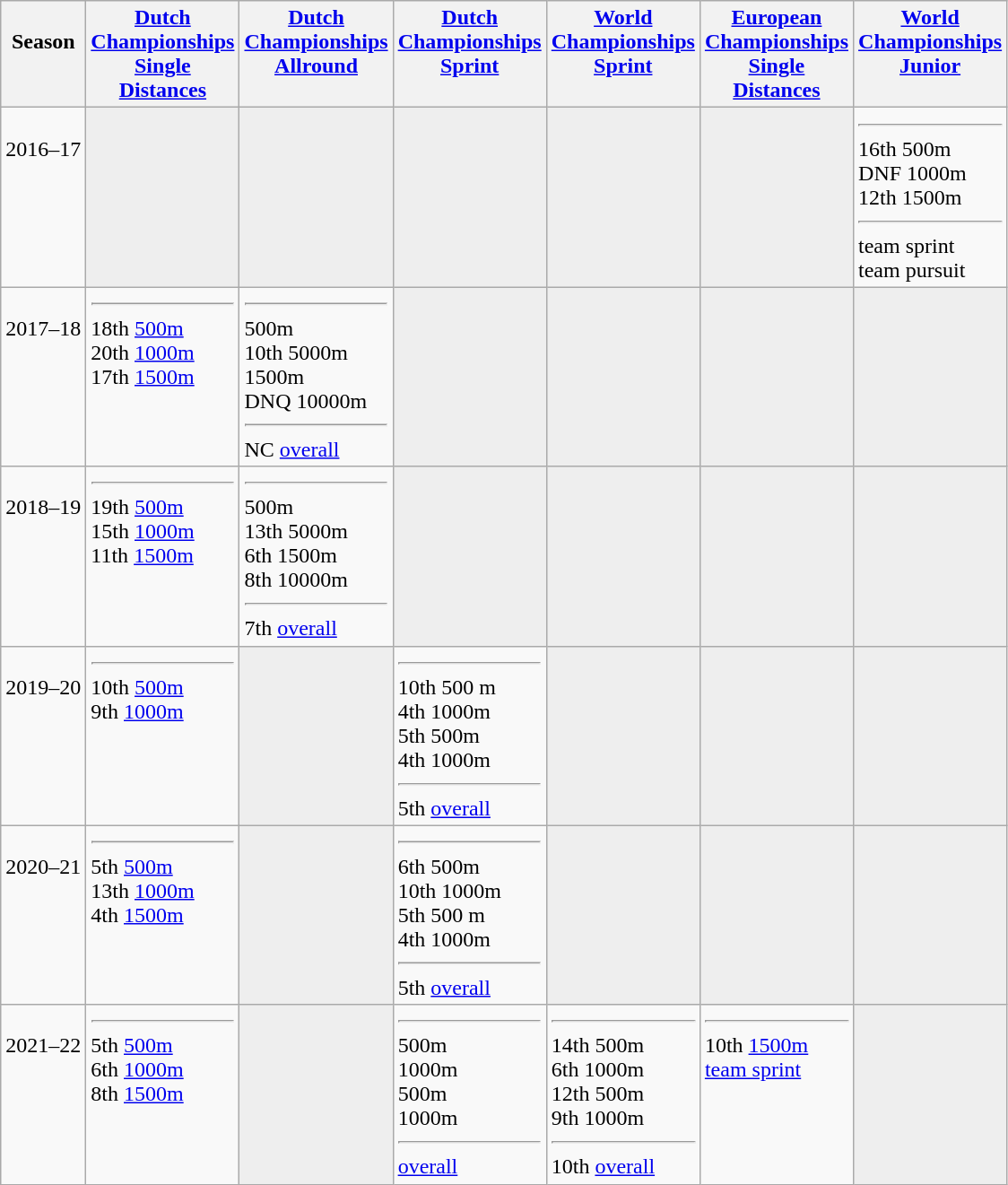<table class="wikitable">
<tr style="vertical-align: top;">
<th><br> Season</th>
<th><a href='#'>Dutch <br> Championships <br> Single <br> Distances</a></th>
<th><a href='#'>Dutch <br> Championships <br> Allround</a></th>
<th><a href='#'>Dutch <br> Championships <br> Sprint</a></th>
<th><a href='#'>World <br> Championships <br> Sprint</a></th>
<th><a href='#'>European <br> Championships <br> Single <br> Distances</a></th>
<th><a href='#'>World <br> Championships <br> Junior</a></th>
</tr>
<tr style="vertical-align: top;">
<td><br> 2016–17</td>
<td bgcolor=#EEEEEE></td>
<td bgcolor=#EEEEEE></td>
<td bgcolor=#EEEEEE></td>
<td bgcolor=#EEEEEE></td>
<td bgcolor=#EEEEEE></td>
<td> <hr> 16th 500m <br> DNF 1000m <br> 12th 1500m <hr>  team sprint <br>  team pursuit</td>
</tr>
<tr style="vertical-align: top;">
<td><br> 2017–18</td>
<td> <hr> 18th <a href='#'>500m</a> <br> 20th <a href='#'>1000m</a> <br> 17th <a href='#'>1500m</a></td>
<td> <hr>  500m <br> 10th 5000m <br>  1500m <br> DNQ 10000m <hr> NC <a href='#'>overall</a></td>
<td bgcolor=#EEEEEE></td>
<td bgcolor=#EEEEEE></td>
<td bgcolor=#EEEEEE></td>
<td bgcolor=#EEEEEE></td>
</tr>
<tr style="vertical-align: top;">
<td><br> 2018–19</td>
<td> <hr> 19th <a href='#'>500m</a> <br> 15th <a href='#'>1000m</a> <br> 11th <a href='#'>1500m</a></td>
<td> <hr>  500m <br> 13th 5000m <br> 6th 1500m <br> 8th 10000m <hr> 7th <a href='#'>overall</a></td>
<td bgcolor=#EEEEEE></td>
<td bgcolor=#EEEEEE></td>
<td bgcolor=#EEEEEE></td>
<td bgcolor=#EEEEEE></td>
</tr>
<tr style="vertical-align: top;">
<td><br> 2019–20</td>
<td> <hr> 10th <a href='#'>500m</a> <br> 9th <a href='#'>1000m</a></td>
<td bgcolor=#EEEEEE></td>
<td> <hr> 10th 500 m <br> 4th 1000m <br> 5th 500m <br> 4th 1000m <hr> 5th <a href='#'>overall</a></td>
<td bgcolor=#EEEEEE></td>
<td bgcolor=#EEEEEE></td>
<td bgcolor=#EEEEEE></td>
</tr>
<tr style="vertical-align: top;">
<td><br> 2020–21</td>
<td> <hr> 5th <a href='#'>500m</a> <br> 13th <a href='#'>1000m</a> <br> 4th <a href='#'>1500m</a></td>
<td bgcolor=#EEEEEE></td>
<td> <hr> 6th 500m <br> 10th 1000m <br> 5th 500 m <br> 4th 1000m <hr> 5th <a href='#'>overall</a></td>
<td bgcolor=#EEEEEE></td>
<td bgcolor=#EEEEEE></td>
<td bgcolor=#EEEEEE></td>
</tr>
<tr style="vertical-align: top;">
<td><br> 2021–22</td>
<td> <hr> 5th <a href='#'>500m</a> <br> 6th <a href='#'>1000m</a> <br> 8th <a href='#'>1500m</a></td>
<td bgcolor=#EEEEEE></td>
<td> <hr>  500m <br>  1000m <br>  500m <br>  1000m <hr>  <a href='#'>overall</a></td>
<td> <hr> 14th 500m <br> 6th 1000m <br> 12th 500m <br> 9th 1000m <hr> 10th <a href='#'>overall</a></td>
<td> <hr>  10th <a href='#'>1500m</a> <br>  <a href='#'>team sprint</a></td>
<td bgcolor=#EEEEEE></td>
</tr>
</table>
